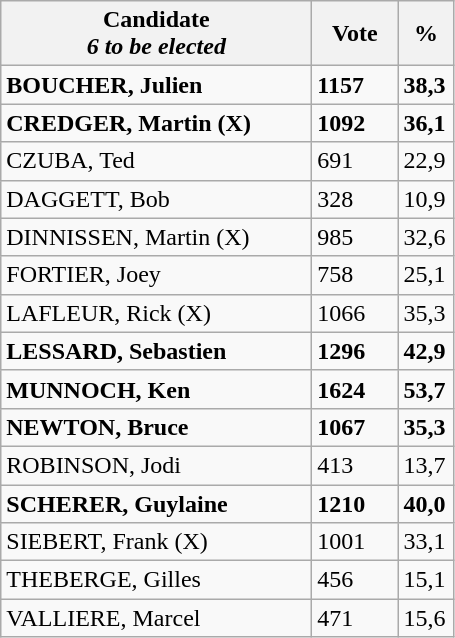<table class="wikitable">
<tr>
<th bgcolor="#DDDDFF" width="200px">Candidate<br><em>6 to be elected</em></th>
<th bgcolor="#DDDDFF" width="50px">Vote</th>
<th bgcolor="#DDDDFF" width="30px">%</th>
</tr>
<tr>
<td><strong>BOUCHER, Julien</strong></td>
<td><strong>1157</strong></td>
<td><strong>38,3</strong></td>
</tr>
<tr>
<td><strong>CREDGER, Martin (X)</strong></td>
<td><strong>1092</strong></td>
<td><strong>36,1</strong></td>
</tr>
<tr>
<td>CZUBA, Ted</td>
<td>691</td>
<td>22,9</td>
</tr>
<tr>
<td>DAGGETT, Bob</td>
<td>328</td>
<td>10,9</td>
</tr>
<tr>
<td>DINNISSEN, Martin (X)</td>
<td>985</td>
<td>32,6</td>
</tr>
<tr>
<td>FORTIER, Joey</td>
<td>758</td>
<td>25,1</td>
</tr>
<tr>
<td>LAFLEUR, Rick (X)</td>
<td>1066</td>
<td>35,3</td>
</tr>
<tr>
<td><strong>LESSARD, Sebastien</strong></td>
<td><strong>1296</strong></td>
<td><strong>42,9</strong></td>
</tr>
<tr>
<td><strong>MUNNOCH, Ken</strong></td>
<td><strong>1624</strong></td>
<td><strong>53,7</strong></td>
</tr>
<tr>
<td><strong>NEWTON, Bruce</strong></td>
<td><strong>1067</strong></td>
<td><strong>35,3</strong></td>
</tr>
<tr>
<td>ROBINSON, Jodi</td>
<td>413</td>
<td>13,7</td>
</tr>
<tr>
<td><strong>SCHERER, Guylaine</strong></td>
<td><strong>1210</strong></td>
<td><strong>40,0</strong></td>
</tr>
<tr>
<td>SIEBERT, Frank (X)</td>
<td>1001</td>
<td>33,1</td>
</tr>
<tr>
<td>THEBERGE, Gilles</td>
<td>456</td>
<td>15,1</td>
</tr>
<tr>
<td>VALLIERE, Marcel</td>
<td>471</td>
<td>15,6</td>
</tr>
</table>
